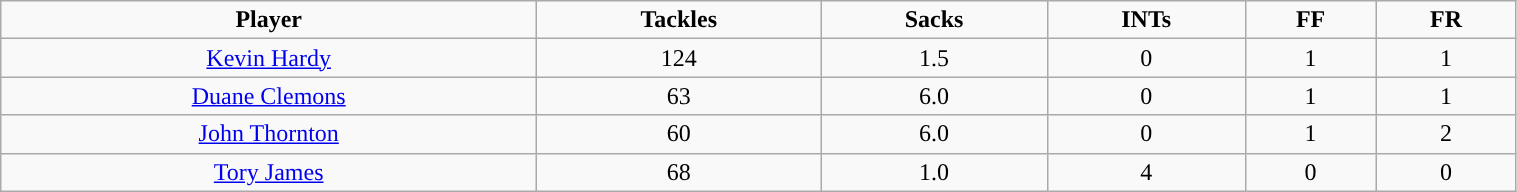<table class="wikitable" style="width:80%;">
<tr style="text-align:center; ">
<td><strong>Player</strong></td>
<td><strong>Tackles</strong></td>
<td><strong>Sacks</strong></td>
<td><strong>INTs</strong></td>
<td><strong>FF</strong></td>
<td><strong>FR</strong></td>
</tr>
<tr style="text-align:center;" bgcolor="">
<td><a href='#'>Kevin Hardy</a></td>
<td>124</td>
<td>1.5</td>
<td>0</td>
<td>1</td>
<td>1</td>
</tr>
<tr style="text-align:center;" bgcolor="">
<td><a href='#'>Duane Clemons</a></td>
<td>63</td>
<td>6.0</td>
<td>0</td>
<td>1</td>
<td>1</td>
</tr>
<tr style="text-align:center;" bgcolor="">
<td><a href='#'>John Thornton</a></td>
<td>60</td>
<td>6.0</td>
<td>0</td>
<td>1</td>
<td>2</td>
</tr>
<tr style="text-align:center;" bgcolor="">
<td><a href='#'>Tory James</a></td>
<td>68</td>
<td>1.0</td>
<td>4</td>
<td>0</td>
<td>0</td>
</tr>
</table>
